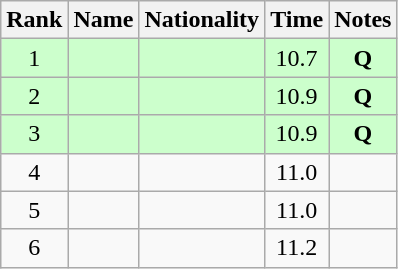<table class="wikitable sortable" style="text-align:center">
<tr>
<th>Rank</th>
<th>Name</th>
<th>Nationality</th>
<th>Time</th>
<th>Notes</th>
</tr>
<tr bgcolor=ccffcc>
<td>1</td>
<td align=left></td>
<td align=left></td>
<td>10.7</td>
<td><strong>Q</strong></td>
</tr>
<tr bgcolor=ccffcc>
<td>2</td>
<td align=left></td>
<td align=left></td>
<td>10.9</td>
<td><strong>Q</strong></td>
</tr>
<tr bgcolor=ccffcc>
<td>3</td>
<td align=left></td>
<td align=left></td>
<td>10.9</td>
<td><strong>Q</strong></td>
</tr>
<tr>
<td>4</td>
<td align=left></td>
<td align=left></td>
<td>11.0</td>
<td></td>
</tr>
<tr>
<td>5</td>
<td align=left></td>
<td align=left></td>
<td>11.0</td>
<td></td>
</tr>
<tr>
<td>6</td>
<td align=left></td>
<td align=left></td>
<td>11.2</td>
<td></td>
</tr>
</table>
